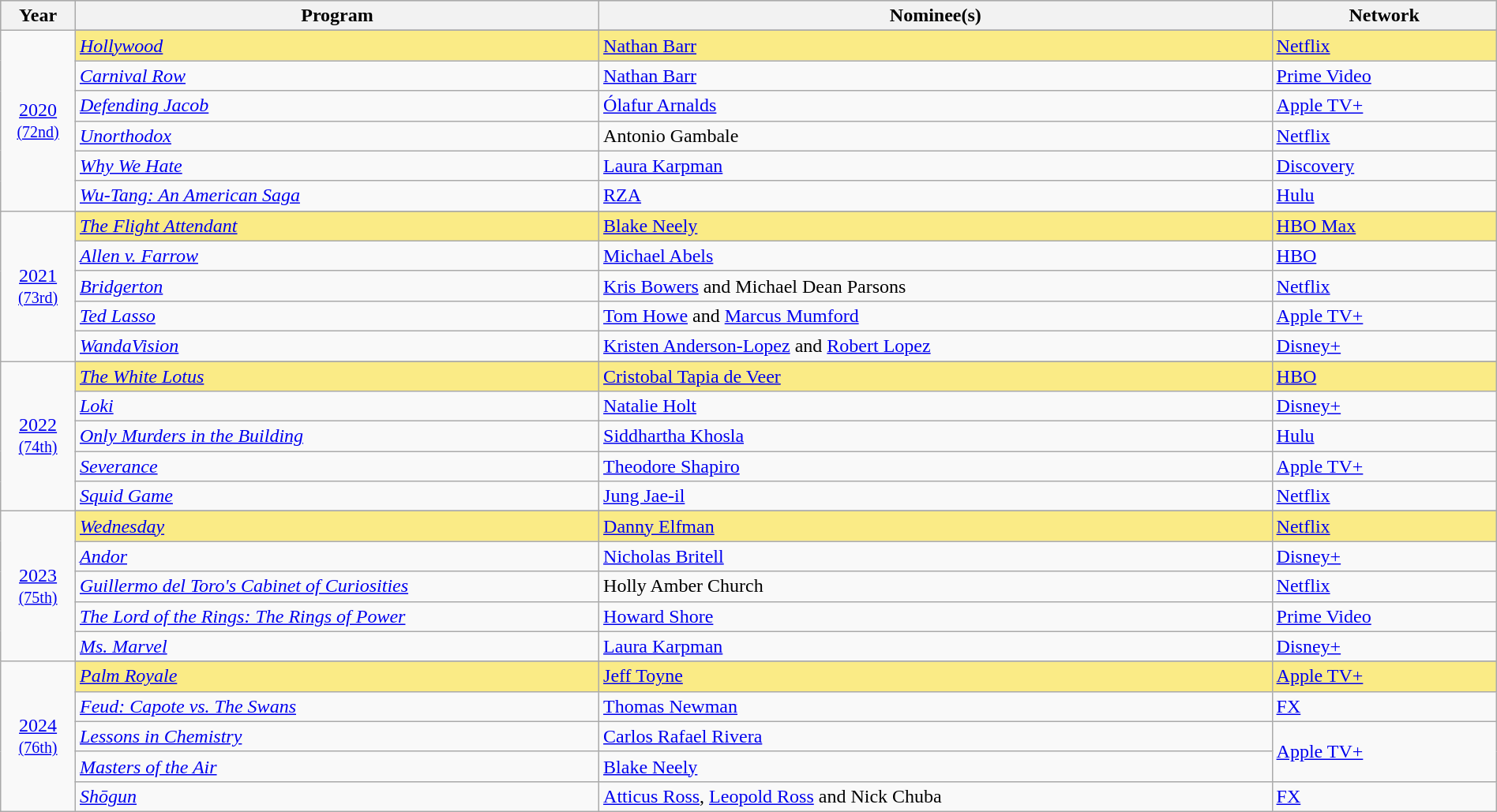<table class="wikitable" style="width:100%">
<tr bgcolor="#bebebe">
<th width="5%">Year</th>
<th width="35%">Program</th>
<th width="45%">Nominee(s)</th>
<th width="15%">Network</th>
</tr>
<tr>
<td rowspan=7 style="text-align:center"><a href='#'>2020</a><br><small><a href='#'>(72nd)</a></small><br></td>
</tr>
<tr style="background:#FAEB86">
<td><em><a href='#'>Hollywood</a></em></td>
<td><a href='#'>Nathan Barr</a></td>
<td><a href='#'>Netflix</a></td>
</tr>
<tr>
<td><em><a href='#'>Carnival Row</a></em></td>
<td><a href='#'>Nathan Barr</a></td>
<td><a href='#'>Prime Video</a></td>
</tr>
<tr>
<td><em><a href='#'>Defending Jacob</a></em></td>
<td><a href='#'>Ólafur Arnalds</a></td>
<td><a href='#'>Apple TV+</a></td>
</tr>
<tr>
<td><em><a href='#'>Unorthodox</a></em></td>
<td>Antonio Gambale</td>
<td><a href='#'>Netflix</a></td>
</tr>
<tr>
<td><em><a href='#'>Why We Hate</a></em></td>
<td><a href='#'>Laura Karpman</a></td>
<td><a href='#'>Discovery</a></td>
</tr>
<tr>
<td><em><a href='#'>Wu-Tang: An American Saga</a></em></td>
<td><a href='#'>RZA</a></td>
<td><a href='#'>Hulu</a></td>
</tr>
<tr>
<td rowspan=6 style="text-align:center"><a href='#'>2021</a><br><small><a href='#'>(73rd)</a></small><br></td>
</tr>
<tr style="background:#FAEB86">
<td><em><a href='#'>The Flight Attendant</a></em></td>
<td><a href='#'>Blake Neely</a></td>
<td><a href='#'>HBO Max</a></td>
</tr>
<tr>
<td><em><a href='#'>Allen v. Farrow</a></em></td>
<td><a href='#'>Michael Abels</a></td>
<td><a href='#'>HBO</a></td>
</tr>
<tr>
<td><em><a href='#'>Bridgerton</a></em></td>
<td><a href='#'>Kris Bowers</a> and Michael Dean Parsons</td>
<td><a href='#'>Netflix</a></td>
</tr>
<tr>
<td><em><a href='#'>Ted Lasso</a></em></td>
<td><a href='#'>Tom Howe</a> and <a href='#'>Marcus Mumford</a></td>
<td><a href='#'>Apple TV+</a></td>
</tr>
<tr>
<td><em><a href='#'>WandaVision</a></em></td>
<td><a href='#'>Kristen Anderson-Lopez</a> and <a href='#'>Robert Lopez</a></td>
<td><a href='#'>Disney+</a></td>
</tr>
<tr>
<td rowspan=6 style="text-align:center"><a href='#'>2022</a><br><small><a href='#'>(74th)</a></small><br></td>
</tr>
<tr style="background:#FAEB86">
<td><em><a href='#'>The White Lotus</a></em></td>
<td><a href='#'>Cristobal Tapia de Veer</a></td>
<td><a href='#'>HBO</a></td>
</tr>
<tr>
<td><em><a href='#'>Loki</a></em></td>
<td><a href='#'>Natalie Holt</a></td>
<td><a href='#'>Disney+</a></td>
</tr>
<tr>
<td><em><a href='#'>Only Murders in the Building</a></em></td>
<td><a href='#'>Siddhartha Khosla</a></td>
<td><a href='#'>Hulu</a></td>
</tr>
<tr>
<td><em><a href='#'>Severance</a></em></td>
<td><a href='#'>Theodore Shapiro</a></td>
<td><a href='#'>Apple TV+</a></td>
</tr>
<tr>
<td><em><a href='#'>Squid Game</a></em></td>
<td><a href='#'>Jung Jae-il</a></td>
<td><a href='#'>Netflix</a></td>
</tr>
<tr>
<td rowspan=6 style="text-align:center"><a href='#'>2023</a><br><small><a href='#'>(75th)</a></small><br></td>
</tr>
<tr style="background:#FAEB86">
<td><em><a href='#'>Wednesday</a></em></td>
<td><a href='#'>Danny Elfman</a></td>
<td><a href='#'>Netflix</a></td>
</tr>
<tr>
<td><em><a href='#'>Andor</a></em></td>
<td><a href='#'>Nicholas Britell</a></td>
<td><a href='#'>Disney+</a></td>
</tr>
<tr>
<td><em><a href='#'>Guillermo del Toro's Cabinet of Curiosities</a></em></td>
<td>Holly Amber Church</td>
<td><a href='#'>Netflix</a></td>
</tr>
<tr>
<td><em><a href='#'>The Lord of the Rings: The Rings of Power</a></em></td>
<td><a href='#'>Howard Shore</a></td>
<td><a href='#'>Prime Video</a></td>
</tr>
<tr>
<td><em><a href='#'>Ms. Marvel</a></em></td>
<td><a href='#'>Laura Karpman</a></td>
<td><a href='#'>Disney+</a></td>
</tr>
<tr>
<td rowspan=6 style="text-align:center"><a href='#'>2024</a><br><small><a href='#'>(76th)</a></small><br></td>
</tr>
<tr style="background:#FAEB86">
<td><em><a href='#'>Palm Royale</a></em></td>
<td><a href='#'>Jeff Toyne</a></td>
<td><a href='#'>Apple TV+</a></td>
</tr>
<tr>
<td><em><a href='#'>Feud: Capote vs. The Swans</a></em></td>
<td><a href='#'>Thomas Newman</a></td>
<td><a href='#'>FX</a></td>
</tr>
<tr>
<td><em><a href='#'>Lessons in Chemistry</a></em></td>
<td><a href='#'>Carlos Rafael Rivera</a></td>
<td rowspan="2"><a href='#'>Apple TV+</a></td>
</tr>
<tr>
<td><em><a href='#'>Masters of the Air</a></em></td>
<td><a href='#'>Blake Neely</a></td>
</tr>
<tr>
<td><em><a href='#'>Shōgun</a></em></td>
<td><a href='#'>Atticus Ross</a>, <a href='#'>Leopold Ross</a> and Nick Chuba</td>
<td><a href='#'>FX</a></td>
</tr>
</table>
